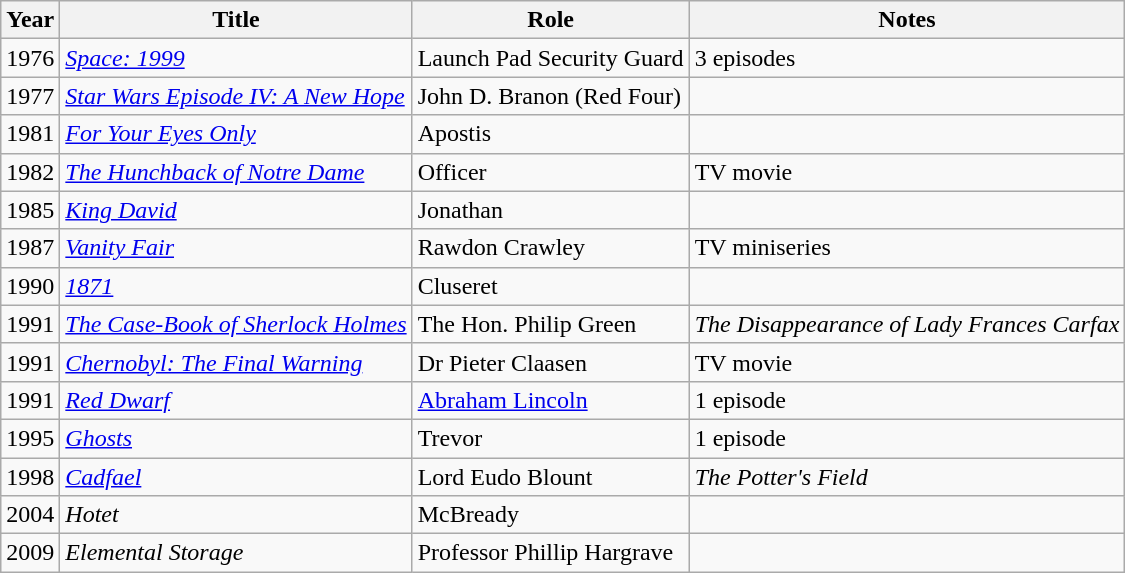<table class="wikitable">
<tr>
<th>Year</th>
<th>Title</th>
<th>Role</th>
<th>Notes</th>
</tr>
<tr>
<td>1976</td>
<td><em><a href='#'>Space: 1999</a></em></td>
<td>Launch Pad Security Guard</td>
<td>3 episodes</td>
</tr>
<tr>
<td>1977</td>
<td><em><a href='#'>Star Wars Episode IV: A New Hope</a></em></td>
<td>John D. Branon (Red Four)</td>
<td></td>
</tr>
<tr>
<td>1981</td>
<td><em><a href='#'>For Your Eyes Only</a></em></td>
<td>Apostis</td>
<td></td>
</tr>
<tr>
<td>1982</td>
<td><em><a href='#'>The Hunchback of Notre Dame</a></em></td>
<td>Officer</td>
<td>TV movie</td>
</tr>
<tr>
<td>1985</td>
<td><em><a href='#'>King David</a></em></td>
<td>Jonathan</td>
<td></td>
</tr>
<tr>
<td>1987</td>
<td><em><a href='#'>Vanity Fair</a></em></td>
<td>Rawdon Crawley</td>
<td>TV miniseries</td>
</tr>
<tr>
<td>1990</td>
<td><em><a href='#'>1871</a></em></td>
<td>Cluseret</td>
<td></td>
</tr>
<tr>
<td>1991</td>
<td><em><a href='#'>The Case-Book of Sherlock Holmes</a></em></td>
<td>The Hon. Philip Green</td>
<td><em>The Disappearance of Lady Frances Carfax</em></td>
</tr>
<tr>
<td>1991</td>
<td><em><a href='#'>Chernobyl: The Final Warning</a></em></td>
<td>Dr Pieter Claasen</td>
<td>TV movie</td>
</tr>
<tr>
<td>1991</td>
<td><em><a href='#'>Red Dwarf</a></em></td>
<td><a href='#'>Abraham Lincoln</a></td>
<td>1 episode</td>
</tr>
<tr>
<td>1995</td>
<td><em><a href='#'>Ghosts</a></em></td>
<td>Trevor</td>
<td>1 episode</td>
</tr>
<tr>
<td>1998</td>
<td><em><a href='#'>Cadfael</a></em></td>
<td>Lord Eudo Blount</td>
<td><em>The Potter's Field</em></td>
</tr>
<tr>
<td>2004</td>
<td><em>Hotet</em></td>
<td>McBready</td>
<td></td>
</tr>
<tr>
<td>2009</td>
<td><em>Elemental Storage</em></td>
<td>Professor Phillip Hargrave</td>
<td></td>
</tr>
</table>
